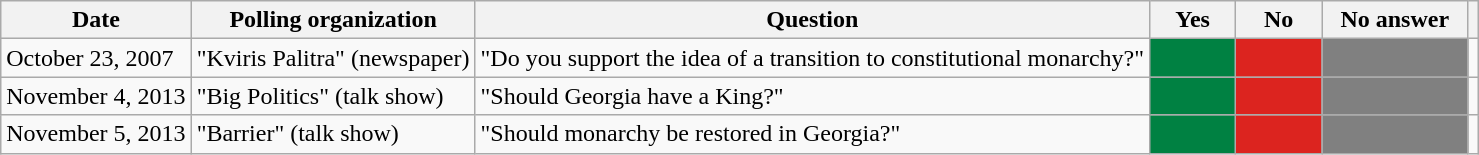<table class="wikitable">
<tr>
<th>Date</th>
<th>Polling organization</th>
<th>Question</th>
<th>Yes</th>
<th>No</th>
<th>No answer</th>
<th></th>
</tr>
<tr>
<td>October 23, 2007</td>
<td>"Kviris Palitra" (newspaper)</td>
<td>"Do you support the idea of a transition to constitutional monarchy?"</td>
<td style="background:#008142; color:white; width:50px;"></td>
<td style="background:#dc241f; color:white; width:50px;"></td>
<td style="background:gray; color:white; width:90px;"></td>
<td></td>
</tr>
<tr>
<td>November 4, 2013</td>
<td>"Big Politics" (talk show)</td>
<td>"Should Georgia have a King?"</td>
<td style="background:#008142; color:white; width:50px;"></td>
<td style="background:#dc241f; color:white; width:50px;"></td>
<td style="background:gray; color:white; width:90px;"></td>
<td></td>
</tr>
<tr>
<td>November 5, 2013</td>
<td>"Barrier" (talk show)</td>
<td>"Should monarchy be restored in Georgia?"</td>
<td style="background:#008142; color:white; width:50px;"></td>
<td style="background:#dc241f; color:white; width:50px;"></td>
<td style="background:gray; color:white; width:90px;"></td>
<td></td>
</tr>
</table>
